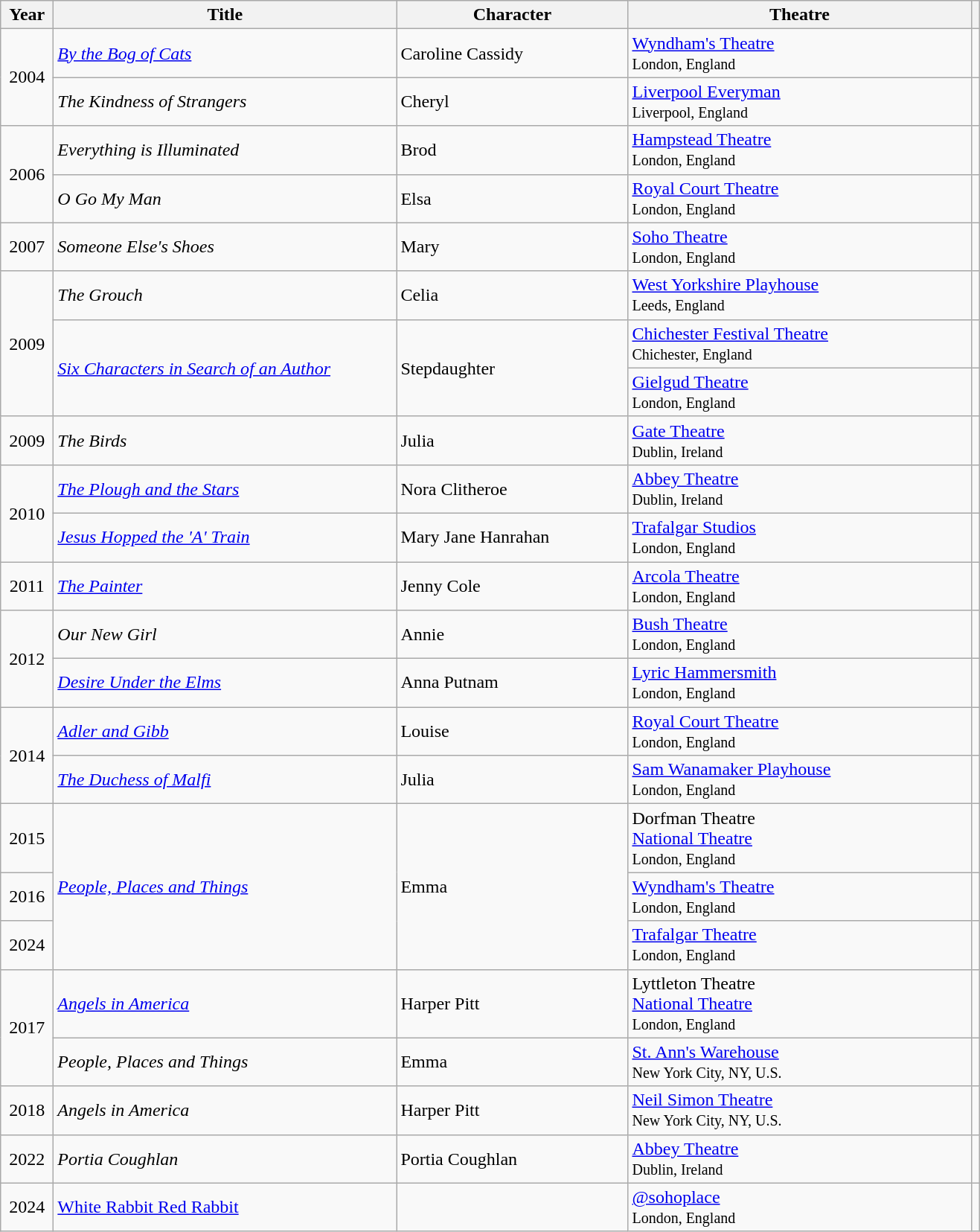<table class="wikitable">
<tr>
<th scope="col" style="width:40px;">Year</th>
<th scope="col" style="width:300px;">Title</th>
<th scope="col" style="width:200px;">Character</th>
<th scope="col" style="width:300px;">Theatre</th>
<th class="unsortable"></th>
</tr>
<tr>
<td align="center" rowspan="2">2004</td>
<td><em><a href='#'>By the Bog of Cats</a></em></td>
<td>Caroline Cassidy</td>
<td><a href='#'>Wyndham's Theatre</a> <br><small>London, England</small></td>
<td></td>
</tr>
<tr>
<td><em>The Kindness of Strangers</em></td>
<td>Cheryl</td>
<td><a href='#'>Liverpool Everyman</a> <br><small>Liverpool, England</small></td>
<td></td>
</tr>
<tr>
<td align="center" rowspan="2">2006</td>
<td><em>Everything is Illuminated</em></td>
<td>Brod</td>
<td><a href='#'>Hampstead Theatre</a> <br><small>London, England</small></td>
<td></td>
</tr>
<tr>
<td><em>O Go My Man</em></td>
<td>Elsa</td>
<td><a href='#'>Royal Court Theatre</a> <br><small>London, England</small></td>
<td></td>
</tr>
<tr>
<td align="center">2007</td>
<td><em>Someone Else's Shoes</em></td>
<td>Mary</td>
<td><a href='#'>Soho Theatre</a> <br><small>London, England</small></td>
<td></td>
</tr>
<tr>
<td align="center" rowspan="3">2009</td>
<td><em>The Grouch</em></td>
<td>Celia</td>
<td><a href='#'>West Yorkshire Playhouse</a> <br><small>Leeds, England</small></td>
<td></td>
</tr>
<tr>
<td rowspan="2"><em><a href='#'>Six Characters in Search of an Author</a></em></td>
<td rowspan="2">Stepdaughter</td>
<td><a href='#'>Chichester Festival Theatre</a> <br><small>Chichester, England</small></td>
<td></td>
</tr>
<tr>
<td><a href='#'>Gielgud Theatre</a> <br><small>London, England</small></td>
</tr>
<tr>
<td align="center">2009</td>
<td><em>The Birds</em></td>
<td>Julia</td>
<td><a href='#'>Gate Theatre</a> <br><small>Dublin, Ireland</small></td>
<td></td>
</tr>
<tr>
<td align="center" rowspan="2">2010</td>
<td><em><a href='#'>The Plough and the Stars</a></em></td>
<td>Nora Clitheroe</td>
<td><a href='#'>Abbey Theatre</a> <br><small>Dublin, Ireland</small></td>
<td></td>
</tr>
<tr>
<td><em><a href='#'>Jesus Hopped the 'A' Train</a></em></td>
<td>Mary Jane Hanrahan</td>
<td><a href='#'>Trafalgar Studios</a> <br><small>London, England</small></td>
<td></td>
</tr>
<tr>
<td align="center">2011</td>
<td><em><a href='#'>The Painter</a></em></td>
<td>Jenny Cole</td>
<td><a href='#'>Arcola Theatre</a> <br><small>London, England</small></td>
<td></td>
</tr>
<tr>
<td align="center" rowspan="2">2012</td>
<td><em>Our New Girl</em></td>
<td>Annie</td>
<td><a href='#'>Bush Theatre</a> <br><small>London, England</small></td>
<td></td>
</tr>
<tr>
<td><em><a href='#'>Desire Under the Elms</a></em></td>
<td>Anna Putnam</td>
<td><a href='#'>Lyric Hammersmith</a> <br><small>London, England</small></td>
<td></td>
</tr>
<tr>
<td align="center" rowspan="2">2014</td>
<td><em><a href='#'>Adler and Gibb</a></em></td>
<td>Louise</td>
<td><a href='#'>Royal Court Theatre</a> <br><small>London, England</small></td>
<td></td>
</tr>
<tr>
<td><em><a href='#'>The Duchess of Malfi</a></em></td>
<td>Julia</td>
<td><a href='#'>Sam Wanamaker Playhouse</a> <br><small>London, England</small></td>
<td></td>
</tr>
<tr>
<td align="center">2015</td>
<td rowspan="3"><em><a href='#'>People, Places and Things</a></em></td>
<td rowspan="3">Emma</td>
<td>Dorfman Theatre <br> <a href='#'>National Theatre</a> <br><small>London, England</small></td>
<td></td>
</tr>
<tr>
<td align="center">2016</td>
<td><a href='#'>Wyndham's Theatre</a> <br><small>London, England</small></td>
<td></td>
</tr>
<tr>
<td align="center">2024</td>
<td><a href='#'>Trafalgar Theatre</a> <br><small>London, England</small></td>
<td></td>
</tr>
<tr>
<td align="center" rowspan="2">2017</td>
<td><em><a href='#'>Angels in America</a></em></td>
<td>Harper Pitt</td>
<td>Lyttleton Theatre <br> <a href='#'>National Theatre</a> <br><small>London, England</small></td>
<td></td>
</tr>
<tr>
<td><em>People, Places and Things</em></td>
<td>Emma</td>
<td><a href='#'>St. Ann's Warehouse</a> <br><small>New York City, NY, U.S.</small></td>
<td></td>
</tr>
<tr>
<td align="center">2018</td>
<td><em>Angels in America</em></td>
<td>Harper Pitt</td>
<td><a href='#'>Neil Simon Theatre</a> <br><small>New York City, NY, U.S.</small></td>
<td></td>
</tr>
<tr>
<td align="center">2022</td>
<td><em>Portia Coughlan</em></td>
<td>Portia Coughlan</td>
<td><a href='#'>Abbey Theatre</a> <br><small>Dublin, Ireland</small></td>
<td></td>
</tr>
<tr>
<td align="center">2024</td>
<td><a href='#'>White Rabbit Red Rabbit</a></td>
<td></td>
<td><a href='#'>@sohoplace</a><br><small>London, England</small></td>
<td></td>
</tr>
</table>
